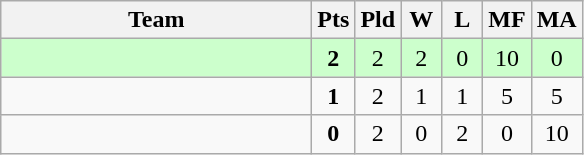<table class=wikitable style="text-align:center">
<tr>
<th width=200>Team</th>
<th width=20>Pts</th>
<th width=20>Pld</th>
<th width=20>W</th>
<th width=20>L</th>
<th width=20>MF</th>
<th width=20>MA</th>
</tr>
<tr bgcolor=ccffcc>
<td style="text-align:left"><strong></strong></td>
<td><strong>2</strong></td>
<td>2</td>
<td>2</td>
<td>0</td>
<td>10</td>
<td>0</td>
</tr>
<tr>
<td style="text-align:left"></td>
<td><strong>1</strong></td>
<td>2</td>
<td>1</td>
<td>1</td>
<td>5</td>
<td>5</td>
</tr>
<tr>
<td style="text-align:left"></td>
<td><strong>0</strong></td>
<td>2</td>
<td>0</td>
<td>2</td>
<td>0</td>
<td>10</td>
</tr>
</table>
